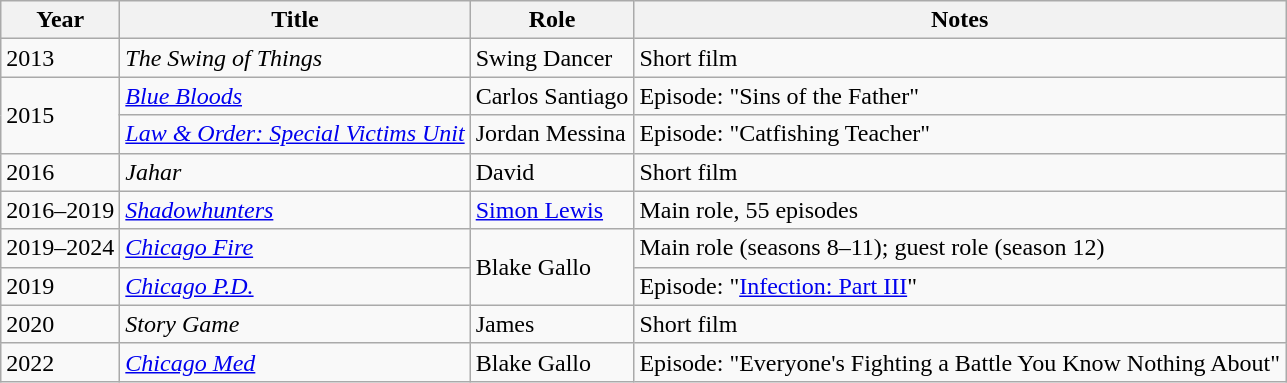<table class="wikitable sortable">
<tr>
<th>Year</th>
<th>Title</th>
<th>Role</th>
<th class="unsortable">Notes</th>
</tr>
<tr>
<td>2013</td>
<td><em>The Swing of Things</em></td>
<td>Swing Dancer</td>
<td>Short film</td>
</tr>
<tr>
<td rowspan=2>2015</td>
<td><em><a href='#'>Blue Bloods</a></em></td>
<td>Carlos Santiago</td>
<td>Episode: "Sins of the Father"</td>
</tr>
<tr>
<td><em><a href='#'>Law & Order: Special Victims Unit</a></em></td>
<td>Jordan Messina</td>
<td>Episode: "Catfishing Teacher"</td>
</tr>
<tr>
<td>2016</td>
<td><em>Jahar</em></td>
<td>David</td>
<td>Short film</td>
</tr>
<tr>
<td>2016–2019</td>
<td><em><a href='#'>Shadowhunters</a></em></td>
<td><a href='#'>Simon Lewis</a></td>
<td>Main role, 55 episodes</td>
</tr>
<tr>
<td>2019–2024</td>
<td><em><a href='#'>Chicago Fire</a></em></td>
<td rowspan="2">Blake Gallo</td>
<td>Main role (seasons 8–11); guest role (season 12)</td>
</tr>
<tr>
<td>2019</td>
<td><em><a href='#'>Chicago P.D.</a></em></td>
<td>Episode: "<a href='#'>Infection: Part III</a>"</td>
</tr>
<tr>
<td>2020</td>
<td><em>Story Game</em></td>
<td>James</td>
<td>Short film</td>
</tr>
<tr>
<td>2022</td>
<td><em><a href='#'>Chicago Med</a></em></td>
<td>Blake Gallo</td>
<td>Episode: "Everyone's Fighting a Battle You Know Nothing About"</td>
</tr>
</table>
